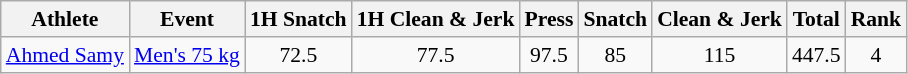<table class="wikitable" style="font-size:90%">
<tr>
<th>Athlete</th>
<th>Event</th>
<th>1H Snatch</th>
<th>1H Clean & Jerk</th>
<th>Press</th>
<th>Snatch</th>
<th>Clean & Jerk</th>
<th>Total</th>
<th>Rank</th>
</tr>
<tr align=center>
<td align=left><a href='#'>Ahmed Samy</a></td>
<td align=left><a href='#'>Men's 75 kg</a></td>
<td>72.5</td>
<td>77.5</td>
<td>97.5</td>
<td>85</td>
<td>115</td>
<td>447.5</td>
<td>4</td>
</tr>
</table>
